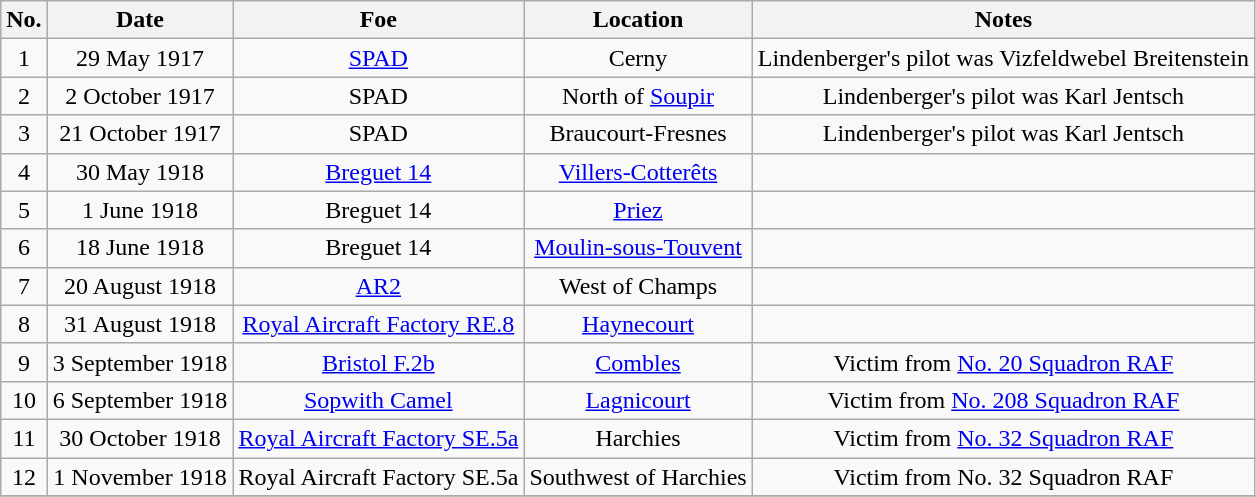<table class="wikitable">
<tr>
<th>No.</th>
<th>Date</th>
<th>Foe</th>
<th>Location</th>
<th>Notes</th>
</tr>
<tr>
<td align="center">1</td>
<td align="center">29 May 1917</td>
<td align="center"><a href='#'>SPAD</a></td>
<td align="center">Cerny</td>
<td align="center">Lindenberger's pilot was Vizfeldwebel Breitenstein</td>
</tr>
<tr>
<td align="center">2</td>
<td align="center">2 October 1917</td>
<td align="center">SPAD</td>
<td align="center">North of <a href='#'>Soupir</a></td>
<td align="center">Lindenberger's pilot was Karl Jentsch</td>
</tr>
<tr>
<td align="center">3</td>
<td align="center">21 October 1917</td>
<td align="center">SPAD</td>
<td align="center">Braucourt-Fresnes</td>
<td align="center">Lindenberger's pilot was Karl Jentsch</td>
</tr>
<tr>
<td align="center">4</td>
<td align="center">30 May 1918</td>
<td align="center"><a href='#'>Breguet 14</a></td>
<td align="center"><a href='#'>Villers-Cotterêts</a></td>
<td align="center"></td>
</tr>
<tr>
<td align="center">5</td>
<td align="center">1 June 1918</td>
<td align="center">Breguet 14</td>
<td align="center"><a href='#'>Priez</a></td>
<td align="center"></td>
</tr>
<tr>
<td align="center">6</td>
<td align="center">18 June 1918</td>
<td align="center">Breguet 14</td>
<td align="center"><a href='#'>Moulin-sous-Touvent</a></td>
<td align="center"></td>
</tr>
<tr>
<td align="center">7</td>
<td align="center">20 August 1918</td>
<td align="center"><a href='#'>AR2</a></td>
<td align="center">West of Champs</td>
<td align="center"></td>
</tr>
<tr>
<td align="center">8</td>
<td align="center">31 August 1918</td>
<td align="center"><a href='#'>Royal Aircraft Factory RE.8</a></td>
<td align="center"><a href='#'>Haynecourt</a></td>
<td align="center"></td>
</tr>
<tr>
<td align="center">9</td>
<td align="center">3 September 1918</td>
<td align="center"><a href='#'>Bristol F.2b</a></td>
<td align="center"><a href='#'>Combles</a></td>
<td align="center">Victim from <a href='#'>No. 20 Squadron RAF</a></td>
</tr>
<tr>
<td align="center">10</td>
<td align="center">6 September 1918</td>
<td align="center"><a href='#'>Sopwith Camel</a></td>
<td align="center"><a href='#'>Lagnicourt</a></td>
<td align="center">Victim from <a href='#'>No. 208 Squadron RAF</a></td>
</tr>
<tr>
<td align="center">11</td>
<td align="center">30 October 1918</td>
<td align="center"><a href='#'>Royal Aircraft Factory SE.5a</a></td>
<td align="center">Harchies</td>
<td align="center">Victim from <a href='#'>No. 32 Squadron RAF</a></td>
</tr>
<tr>
<td align="center">12</td>
<td align="center">1 November 1918</td>
<td align="center">Royal Aircraft Factory SE.5a</td>
<td align="center">Southwest of Harchies</td>
<td align="center">Victim from No. 32 Squadron RAF</td>
</tr>
<tr>
</tr>
</table>
